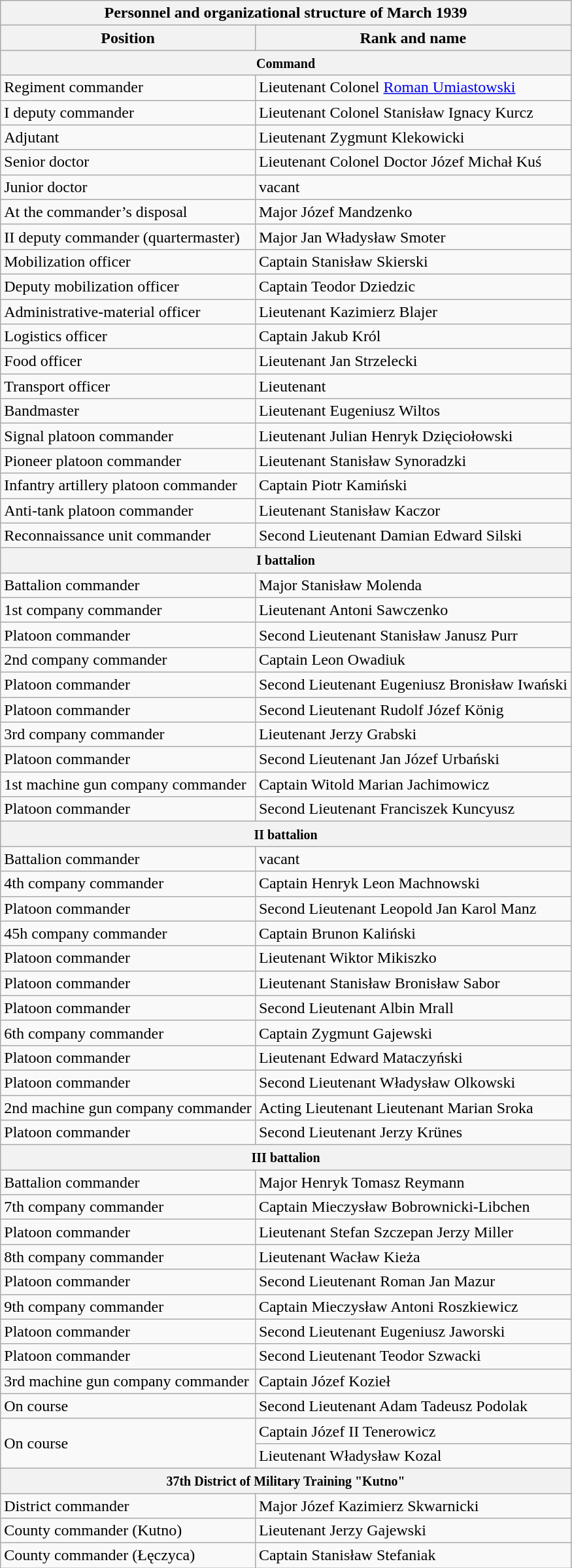<table class="wikitable mw-collapsible mw-collapsed">
<tr>
<th colspan="2">Personnel and organizational structure of March 1939</th>
</tr>
<tr>
<th>Position</th>
<th>Rank and name</th>
</tr>
<tr>
<th colspan="2"><small>Command</small></th>
</tr>
<tr>
<td>Regiment commander</td>
<td>Lieutenant Colonel <a href='#'>Roman Umiastowski</a></td>
</tr>
<tr>
<td>I deputy commander</td>
<td>Lieutenant Colonel Stanisław Ignacy Kurcz</td>
</tr>
<tr>
<td>Adjutant</td>
<td>Lieutenant Zygmunt Klekowicki</td>
</tr>
<tr>
<td>Senior doctor</td>
<td>Lieutenant Colonel Doctor Józef Michał Kuś</td>
</tr>
<tr>
<td>Junior doctor</td>
<td>vacant</td>
</tr>
<tr>
<td>At the commander’s disposal</td>
<td>Major Józef Mandzenko</td>
</tr>
<tr>
<td>II deputy commander (quartermaster)</td>
<td>Major Jan Władysław Smoter</td>
</tr>
<tr>
<td>Mobilization officer</td>
<td>Captain Stanisław Skierski</td>
</tr>
<tr>
<td>Deputy mobilization officer</td>
<td>Captain Teodor Dziedzic</td>
</tr>
<tr>
<td>Administrative-material officer</td>
<td>Lieutenant Kazimierz Blajer</td>
</tr>
<tr>
<td>Logistics officer</td>
<td>Captain Jakub Król</td>
</tr>
<tr>
<td>Food officer</td>
<td>Lieutenant Jan Strzelecki</td>
</tr>
<tr>
<td>Transport officer</td>
<td>Lieutenant </td>
</tr>
<tr>
<td>Bandmaster</td>
<td>Lieutenant Eugeniusz Wiltos</td>
</tr>
<tr>
<td>Signal platoon commander</td>
<td>Lieutenant Julian Henryk Dzięciołowski</td>
</tr>
<tr>
<td>Pioneer platoon commander</td>
<td>Lieutenant Stanisław Synoradzki</td>
</tr>
<tr>
<td>Infantry artillery platoon commander</td>
<td>Captain Piotr Kamiński</td>
</tr>
<tr>
<td>Anti-tank platoon commander</td>
<td>Lieutenant Stanisław Kaczor</td>
</tr>
<tr>
<td>Reconnaissance unit commander</td>
<td>Second Lieutenant Damian Edward Silski</td>
</tr>
<tr>
<th colspan="2"><small>I battalion</small></th>
</tr>
<tr>
<td>Battalion commander</td>
<td>Major Stanisław Molenda</td>
</tr>
<tr>
<td>1st company commander</td>
<td>Lieutenant Antoni Sawczenko</td>
</tr>
<tr>
<td>Platoon commander</td>
<td>Second Lieutenant Stanisław Janusz Purr</td>
</tr>
<tr>
<td>2nd company commander</td>
<td>Captain Leon Owadiuk</td>
</tr>
<tr>
<td>Platoon commander</td>
<td>Second Lieutenant Eugeniusz Bronisław Iwański</td>
</tr>
<tr>
<td>Platoon commander</td>
<td>Second Lieutenant Rudolf Józef König</td>
</tr>
<tr>
<td>3rd company commander</td>
<td>Lieutenant Jerzy Grabski</td>
</tr>
<tr>
<td>Platoon commander</td>
<td>Second Lieutenant Jan Józef Urbański</td>
</tr>
<tr>
<td>1st machine gun company commander</td>
<td>Captain Witold Marian Jachimowicz</td>
</tr>
<tr>
<td>Platoon commander</td>
<td>Second Lieutenant Franciszek Kuncyusz</td>
</tr>
<tr>
<th colspan="2"><small>II battalion</small></th>
</tr>
<tr>
<td>Battalion commander</td>
<td>vacant</td>
</tr>
<tr>
<td>4th company commander</td>
<td>Captain Henryk Leon Machnowski</td>
</tr>
<tr>
<td>Platoon commander</td>
<td>Second Lieutenant Leopold Jan Karol Manz</td>
</tr>
<tr>
<td>45h company commander</td>
<td>Captain Brunon Kaliński</td>
</tr>
<tr>
<td>Platoon commander</td>
<td>Lieutenant Wiktor Mikiszko</td>
</tr>
<tr>
<td>Platoon commander</td>
<td>Lieutenant Stanisław Bronisław Sabor</td>
</tr>
<tr>
<td>Platoon commander</td>
<td>Second Lieutenant Albin Mrall</td>
</tr>
<tr>
<td>6th company commander</td>
<td>Captain Zygmunt Gajewski</td>
</tr>
<tr>
<td>Platoon commander</td>
<td>Lieutenant Edward Mataczyński</td>
</tr>
<tr>
<td>Platoon commander</td>
<td>Second Lieutenant Władysław Olkowski</td>
</tr>
<tr>
<td>2nd machine gun company commander</td>
<td>Acting Lieutenant Lieutenant Marian Sroka</td>
</tr>
<tr>
<td>Platoon commander</td>
<td>Second Lieutenant Jerzy Krünes</td>
</tr>
<tr>
<th colspan="2"><small>III battalion</small></th>
</tr>
<tr>
<td>Battalion commander</td>
<td>Major Henryk Tomasz Reymann</td>
</tr>
<tr>
<td>7th company commander</td>
<td>Captain Mieczysław Bobrownicki-Libchen</td>
</tr>
<tr>
<td>Platoon commander</td>
<td>Lieutenant Stefan Szczepan Jerzy Miller</td>
</tr>
<tr>
<td>8th company commander</td>
<td>Lieutenant Wacław Kieża</td>
</tr>
<tr>
<td>Platoon commander</td>
<td>Second Lieutenant Roman Jan Mazur</td>
</tr>
<tr>
<td>9th company commander</td>
<td>Captain Mieczysław Antoni Roszkiewicz</td>
</tr>
<tr>
<td>Platoon commander</td>
<td>Second Lieutenant Eugeniusz Jaworski</td>
</tr>
<tr>
<td>Platoon commander</td>
<td>Second Lieutenant Teodor Szwacki</td>
</tr>
<tr>
<td>3rd machine gun company commander</td>
<td>Captain Józef Kozieł</td>
</tr>
<tr>
<td>On course</td>
<td>Second Lieutenant Adam Tadeusz Podolak</td>
</tr>
<tr>
<td rowspan="2">On course</td>
<td>Captain Józef II Tenerowicz</td>
</tr>
<tr>
<td>Lieutenant Władysław Kozal</td>
</tr>
<tr>
<th colspan="2"><small>37th District of Military Training "Kutno"</small></th>
</tr>
<tr>
<td>District commander</td>
<td>Major Józef Kazimierz Skwarnicki</td>
</tr>
<tr>
<td>County commander (Kutno)</td>
<td>Lieutenant Jerzy Gajewski</td>
</tr>
<tr>
<td>County commander (Łęczyca)</td>
<td>Captain Stanisław Stefaniak</td>
</tr>
</table>
